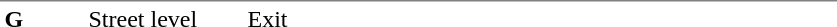<table table border=0 cellspacing=0 cellpadding=3>
<tr>
<td style="border-top:solid 1px gray;" width=50 valign=top><strong>G</strong></td>
<td style="border-top:solid 1px gray;" width=100 valign=top>Street level</td>
<td style="border-top:solid 1px gray;" width=390 valign=top>Exit</td>
</tr>
</table>
